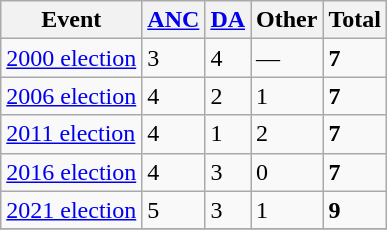<table class="wikitable">
<tr>
<th>Event</th>
<th><a href='#'>ANC</a></th>
<th><a href='#'>DA</a></th>
<th>Other</th>
<th>Total</th>
</tr>
<tr>
<td><a href='#'>2000 election</a></td>
<td>3</td>
<td>4</td>
<td>—</td>
<td><strong>7</strong></td>
</tr>
<tr>
<td><a href='#'>2006 election</a></td>
<td>4</td>
<td>2</td>
<td>1</td>
<td><strong>7</strong></td>
</tr>
<tr>
<td><a href='#'>2011 election</a></td>
<td>4</td>
<td>1</td>
<td>2</td>
<td><strong>7</strong></td>
</tr>
<tr>
<td><a href='#'>2016 election</a></td>
<td>4</td>
<td>3</td>
<td>0</td>
<td><strong>7</strong></td>
</tr>
<tr>
<td><a href='#'>2021 election</a></td>
<td>5</td>
<td>3</td>
<td>1</td>
<td><strong>9</strong></td>
</tr>
<tr>
</tr>
</table>
